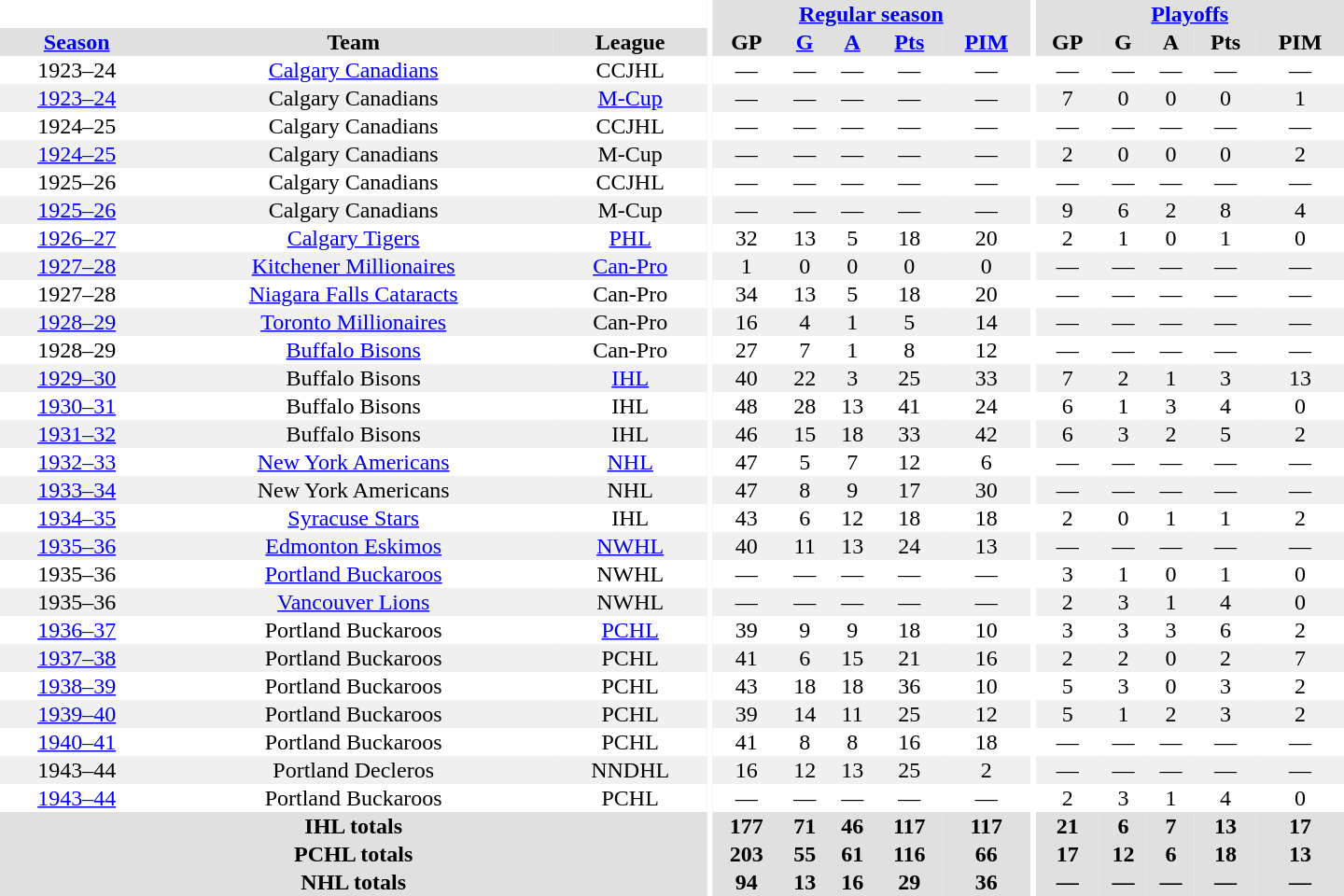<table border="0" cellpadding="1" cellspacing="0" style="text-align:center; width:60em">
<tr bgcolor="#e0e0e0">
<th colspan="3" bgcolor="#ffffff"></th>
<th rowspan="100" bgcolor="#ffffff"></th>
<th colspan="5"><a href='#'>Regular season</a></th>
<th rowspan="100" bgcolor="#ffffff"></th>
<th colspan="5"><a href='#'>Playoffs</a></th>
</tr>
<tr bgcolor="#e0e0e0">
<th><a href='#'>Season</a></th>
<th>Team</th>
<th>League</th>
<th>GP</th>
<th><a href='#'>G</a></th>
<th><a href='#'>A</a></th>
<th><a href='#'>Pts</a></th>
<th><a href='#'>PIM</a></th>
<th>GP</th>
<th>G</th>
<th>A</th>
<th>Pts</th>
<th>PIM</th>
</tr>
<tr>
<td>1923–24</td>
<td><a href='#'>Calgary Canadians</a></td>
<td>CCJHL</td>
<td>—</td>
<td>—</td>
<td>—</td>
<td>—</td>
<td>—</td>
<td>—</td>
<td>—</td>
<td>—</td>
<td>—</td>
<td>—</td>
</tr>
<tr bgcolor="#f0f0f0">
<td><a href='#'>1923–24</a></td>
<td>Calgary Canadians</td>
<td><a href='#'>M-Cup</a></td>
<td>—</td>
<td>—</td>
<td>—</td>
<td>—</td>
<td>—</td>
<td>7</td>
<td>0</td>
<td>0</td>
<td>0</td>
<td>1</td>
</tr>
<tr>
<td>1924–25</td>
<td>Calgary Canadians</td>
<td>CCJHL</td>
<td>—</td>
<td>—</td>
<td>—</td>
<td>—</td>
<td>—</td>
<td>—</td>
<td>—</td>
<td>—</td>
<td>—</td>
<td>—</td>
</tr>
<tr bgcolor="#f0f0f0">
<td><a href='#'>1924–25</a></td>
<td>Calgary Canadians</td>
<td>M-Cup</td>
<td>—</td>
<td>—</td>
<td>—</td>
<td>—</td>
<td>—</td>
<td>2</td>
<td>0</td>
<td>0</td>
<td>0</td>
<td>2</td>
</tr>
<tr>
<td>1925–26</td>
<td>Calgary Canadians</td>
<td>CCJHL</td>
<td>—</td>
<td>—</td>
<td>—</td>
<td>—</td>
<td>—</td>
<td>—</td>
<td>—</td>
<td>—</td>
<td>—</td>
<td>—</td>
</tr>
<tr bgcolor="#f0f0f0">
<td><a href='#'>1925–26</a></td>
<td>Calgary Canadians</td>
<td>M-Cup</td>
<td>—</td>
<td>—</td>
<td>—</td>
<td>—</td>
<td>—</td>
<td>9</td>
<td>6</td>
<td>2</td>
<td>8</td>
<td>4</td>
</tr>
<tr>
<td><a href='#'>1926–27</a></td>
<td><a href='#'>Calgary Tigers</a></td>
<td><a href='#'>PHL</a></td>
<td>32</td>
<td>13</td>
<td>5</td>
<td>18</td>
<td>20</td>
<td>2</td>
<td>1</td>
<td>0</td>
<td>1</td>
<td>0</td>
</tr>
<tr bgcolor="#f0f0f0">
<td><a href='#'>1927–28</a></td>
<td><a href='#'>Kitchener Millionaires</a></td>
<td><a href='#'>Can-Pro</a></td>
<td>1</td>
<td>0</td>
<td>0</td>
<td>0</td>
<td>0</td>
<td>—</td>
<td>—</td>
<td>—</td>
<td>—</td>
<td>—</td>
</tr>
<tr>
<td>1927–28</td>
<td><a href='#'>Niagara Falls Cataracts</a></td>
<td>Can-Pro</td>
<td>34</td>
<td>13</td>
<td>5</td>
<td>18</td>
<td>20</td>
<td>—</td>
<td>—</td>
<td>—</td>
<td>—</td>
<td>—</td>
</tr>
<tr bgcolor="#f0f0f0">
<td><a href='#'>1928–29</a></td>
<td><a href='#'>Toronto Millionaires</a></td>
<td>Can-Pro</td>
<td>16</td>
<td>4</td>
<td>1</td>
<td>5</td>
<td>14</td>
<td>—</td>
<td>—</td>
<td>—</td>
<td>—</td>
<td>—</td>
</tr>
<tr>
<td>1928–29</td>
<td><a href='#'>Buffalo Bisons</a></td>
<td>Can-Pro</td>
<td>27</td>
<td>7</td>
<td>1</td>
<td>8</td>
<td>12</td>
<td>—</td>
<td>—</td>
<td>—</td>
<td>—</td>
<td>—</td>
</tr>
<tr bgcolor="#f0f0f0">
<td><a href='#'>1929–30</a></td>
<td>Buffalo Bisons</td>
<td><a href='#'>IHL</a></td>
<td>40</td>
<td>22</td>
<td>3</td>
<td>25</td>
<td>33</td>
<td>7</td>
<td>2</td>
<td>1</td>
<td>3</td>
<td>13</td>
</tr>
<tr>
<td><a href='#'>1930–31</a></td>
<td>Buffalo Bisons</td>
<td>IHL</td>
<td>48</td>
<td>28</td>
<td>13</td>
<td>41</td>
<td>24</td>
<td>6</td>
<td>1</td>
<td>3</td>
<td>4</td>
<td>0</td>
</tr>
<tr bgcolor="#f0f0f0">
<td><a href='#'>1931–32</a></td>
<td>Buffalo Bisons</td>
<td>IHL</td>
<td>46</td>
<td>15</td>
<td>18</td>
<td>33</td>
<td>42</td>
<td>6</td>
<td>3</td>
<td>2</td>
<td>5</td>
<td>2</td>
</tr>
<tr>
<td><a href='#'>1932–33</a></td>
<td><a href='#'>New York Americans</a></td>
<td><a href='#'>NHL</a></td>
<td>47</td>
<td>5</td>
<td>7</td>
<td>12</td>
<td>6</td>
<td>—</td>
<td>—</td>
<td>—</td>
<td>—</td>
<td>—</td>
</tr>
<tr bgcolor="#f0f0f0">
<td><a href='#'>1933–34</a></td>
<td>New York Americans</td>
<td>NHL</td>
<td>47</td>
<td>8</td>
<td>9</td>
<td>17</td>
<td>30</td>
<td>—</td>
<td>—</td>
<td>—</td>
<td>—</td>
<td>—</td>
</tr>
<tr>
<td><a href='#'>1934–35</a></td>
<td><a href='#'>Syracuse Stars</a></td>
<td>IHL</td>
<td>43</td>
<td>6</td>
<td>12</td>
<td>18</td>
<td>18</td>
<td>2</td>
<td>0</td>
<td>1</td>
<td>1</td>
<td>2</td>
</tr>
<tr bgcolor="#f0f0f0">
<td><a href='#'>1935–36</a></td>
<td><a href='#'>Edmonton Eskimos</a></td>
<td><a href='#'>NWHL</a></td>
<td>40</td>
<td>11</td>
<td>13</td>
<td>24</td>
<td>13</td>
<td>—</td>
<td>—</td>
<td>—</td>
<td>—</td>
<td>—</td>
</tr>
<tr>
<td>1935–36</td>
<td><a href='#'>Portland Buckaroos</a></td>
<td>NWHL</td>
<td>—</td>
<td>—</td>
<td>—</td>
<td>—</td>
<td>—</td>
<td>3</td>
<td>1</td>
<td>0</td>
<td>1</td>
<td>0</td>
</tr>
<tr bgcolor="#f0f0f0">
<td>1935–36</td>
<td><a href='#'>Vancouver Lions</a></td>
<td>NWHL</td>
<td>—</td>
<td>—</td>
<td>—</td>
<td>—</td>
<td>—</td>
<td>2</td>
<td>3</td>
<td>1</td>
<td>4</td>
<td>0</td>
</tr>
<tr>
<td><a href='#'>1936–37</a></td>
<td>Portland Buckaroos</td>
<td><a href='#'>PCHL</a></td>
<td>39</td>
<td>9</td>
<td>9</td>
<td>18</td>
<td>10</td>
<td>3</td>
<td>3</td>
<td>3</td>
<td>6</td>
<td>2</td>
</tr>
<tr bgcolor="#f0f0f0">
<td><a href='#'>1937–38</a></td>
<td>Portland Buckaroos</td>
<td>PCHL</td>
<td>41</td>
<td>6</td>
<td>15</td>
<td>21</td>
<td>16</td>
<td>2</td>
<td>2</td>
<td>0</td>
<td>2</td>
<td>7</td>
</tr>
<tr>
<td><a href='#'>1938–39</a></td>
<td>Portland Buckaroos</td>
<td>PCHL</td>
<td>43</td>
<td>18</td>
<td>18</td>
<td>36</td>
<td>10</td>
<td>5</td>
<td>3</td>
<td>0</td>
<td>3</td>
<td>2</td>
</tr>
<tr bgcolor="#f0f0f0">
<td><a href='#'>1939–40</a></td>
<td>Portland Buckaroos</td>
<td>PCHL</td>
<td>39</td>
<td>14</td>
<td>11</td>
<td>25</td>
<td>12</td>
<td>5</td>
<td>1</td>
<td>2</td>
<td>3</td>
<td>2</td>
</tr>
<tr>
<td><a href='#'>1940–41</a></td>
<td>Portland Buckaroos</td>
<td>PCHL</td>
<td>41</td>
<td>8</td>
<td>8</td>
<td>16</td>
<td>18</td>
<td>—</td>
<td>—</td>
<td>—</td>
<td>—</td>
<td>—</td>
</tr>
<tr bgcolor="#f0f0f0">
<td>1943–44</td>
<td>Portland Decleros</td>
<td>NNDHL</td>
<td>16</td>
<td>12</td>
<td>13</td>
<td>25</td>
<td>2</td>
<td>—</td>
<td>—</td>
<td>—</td>
<td>—</td>
<td>—</td>
</tr>
<tr>
<td><a href='#'>1943–44</a></td>
<td>Portland Buckaroos</td>
<td>PCHL</td>
<td>—</td>
<td>—</td>
<td>—</td>
<td>—</td>
<td>—</td>
<td>2</td>
<td>3</td>
<td>1</td>
<td>4</td>
<td>0</td>
</tr>
<tr bgcolor="#e0e0e0">
<th colspan="3">IHL totals</th>
<th>177</th>
<th>71</th>
<th>46</th>
<th>117</th>
<th>117</th>
<th>21</th>
<th>6</th>
<th>7</th>
<th>13</th>
<th>17</th>
</tr>
<tr bgcolor="#e0e0e0">
<th colspan="3">PCHL totals</th>
<th>203</th>
<th>55</th>
<th>61</th>
<th>116</th>
<th>66</th>
<th>17</th>
<th>12</th>
<th>6</th>
<th>18</th>
<th>13</th>
</tr>
<tr bgcolor="#e0e0e0">
<th colspan="3">NHL totals</th>
<th>94</th>
<th>13</th>
<th>16</th>
<th>29</th>
<th>36</th>
<th>—</th>
<th>—</th>
<th>—</th>
<th>—</th>
<th>—</th>
</tr>
</table>
